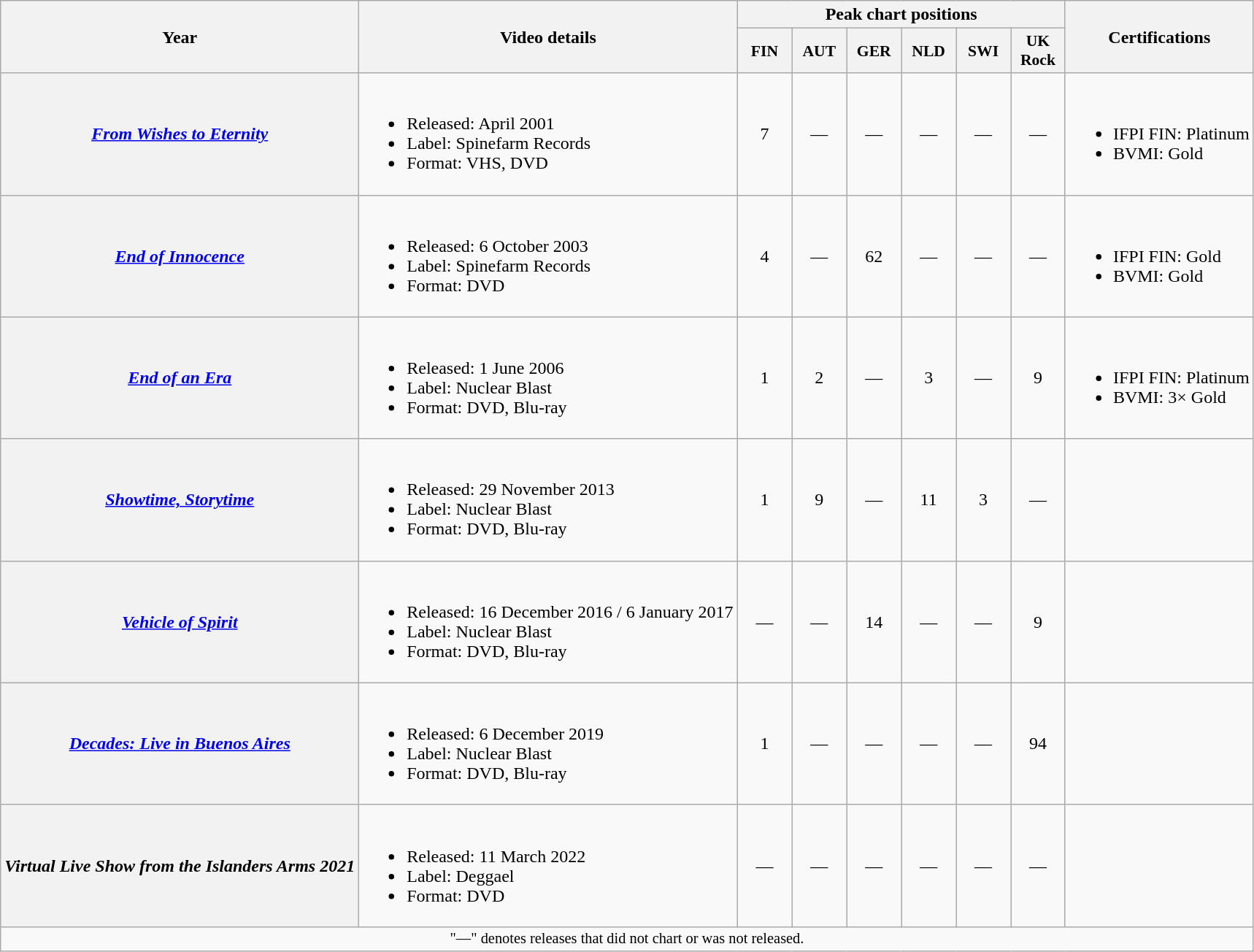<table class="wikitable plainrowheaders" border="1">
<tr>
<th scope="col" rowspan="2">Year</th>
<th scope="col" rowspan="2">Video details</th>
<th scope="col" colspan="6">Peak chart positions</th>
<th scope="col" rowspan="2">Certifications</th>
</tr>
<tr>
<th scope="col" style="width:3em;font-size:90%;">FIN<br></th>
<th scope="col" style="width:3em;font-size:90%;">AUT<br></th>
<th scope="col" style="width:3em;font-size:90%;">GER<br></th>
<th scope="col" style="width:3em;font-size:90%;">NLD<br></th>
<th scope="col" style="width:3em;font-size:90%;">SWI<br></th>
<th scope="col" style="width:3em;font-size:90%;">UK<br>Rock<br></th>
</tr>
<tr>
<th scope="row"><em><a href='#'>From Wishes to Eternity</a></em></th>
<td><br><ul><li>Released: April 2001</li><li>Label: Spinefarm Records</li><li>Format: VHS, DVD</li></ul></td>
<td align="center">7</td>
<td align="center">—</td>
<td align="center">—</td>
<td align="center">—</td>
<td align="center">—</td>
<td align="center">—</td>
<td><br><ul><li>IFPI FIN: Platinum</li><li>BVMI: Gold</li></ul></td>
</tr>
<tr>
<th scope="row"><em><a href='#'>End of Innocence</a></em></th>
<td><br><ul><li>Released: 6 October 2003</li><li>Label: Spinefarm Records</li><li>Format: DVD</li></ul></td>
<td align="center">4</td>
<td align="center">—</td>
<td align="center">62</td>
<td align="center">—</td>
<td align="center">—</td>
<td align="center">—</td>
<td><br><ul><li>IFPI FIN: Gold</li><li>BVMI: Gold</li></ul></td>
</tr>
<tr>
<th scope="row"><em><a href='#'>End of an Era</a></em></th>
<td><br><ul><li>Released: 1 June 2006</li><li>Label: Nuclear Blast</li><li>Format: DVD, Blu-ray</li></ul></td>
<td align="center">1</td>
<td align="center">2</td>
<td align="center">—</td>
<td align="center">3</td>
<td align="center">—</td>
<td align="center">9</td>
<td><br><ul><li>IFPI FIN: Platinum</li><li>BVMI: 3× Gold</li></ul></td>
</tr>
<tr>
<th scope="row"><em><a href='#'>Showtime, Storytime</a></em></th>
<td><br><ul><li>Released: 29 November 2013</li><li>Label: Nuclear Blast</li><li>Format: DVD, Blu-ray</li></ul></td>
<td align="center">1</td>
<td align="center">9</td>
<td align="center">—</td>
<td align="center">11</td>
<td align="center">3</td>
<td align="center">—</td>
<td></td>
</tr>
<tr>
<th scope="row"><em><a href='#'>Vehicle of Spirit</a></em></th>
<td><br><ul><li>Released: 16 December 2016 / 6 January 2017</li><li>Label: Nuclear Blast</li><li>Format: DVD, Blu-ray</li></ul></td>
<td align="center">—</td>
<td align="center">—</td>
<td align="center">14</td>
<td align="center">—</td>
<td align="center">—</td>
<td align="center">9</td>
<td></td>
</tr>
<tr>
<th scope="row"><em><a href='#'>Decades: Live in Buenos Aires</a></em></th>
<td><br><ul><li>Released: 6 December 2019</li><li>Label: Nuclear Blast</li><li>Format: DVD, Blu-ray</li></ul></td>
<td align="center">1</td>
<td align="center">—</td>
<td align="center">—</td>
<td align="center">—</td>
<td align="center">—</td>
<td align="center">94</td>
<td></td>
</tr>
<tr>
<th scope="row"><em>Virtual Live Show from the Islanders Arms 2021</em></th>
<td><br><ul><li>Released: 11 March 2022</li><li>Label: Deggael</li><li>Format: DVD</li></ul></td>
<td align="center">—</td>
<td align="center">—</td>
<td align="center">—</td>
<td align="center">—</td>
<td align="center">—</td>
<td align="center">—</td>
<td></td>
</tr>
<tr>
<td colspan="100" style="font-size:85%; text-align: center">"—" denotes releases that did not chart or was not released.</td>
</tr>
</table>
